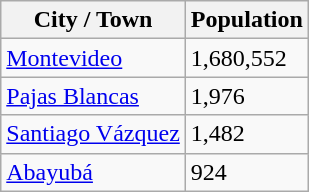<table class="wikitable">
<tr>
<th>City / Town</th>
<th>Population</th>
</tr>
<tr>
<td><a href='#'>Montevideo</a></td>
<td>1,680,552</td>
</tr>
<tr>
<td><a href='#'>Pajas Blancas</a></td>
<td>1,976</td>
</tr>
<tr>
<td><a href='#'>Santiago Vázquez</a></td>
<td>1,482</td>
</tr>
<tr>
<td><a href='#'>Abayubá</a></td>
<td>924</td>
</tr>
</table>
